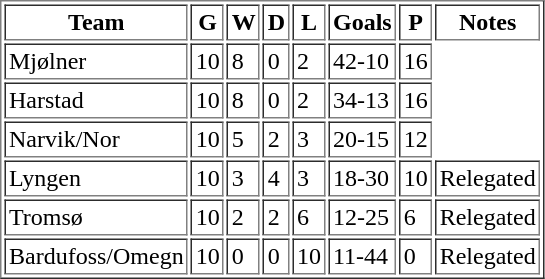<table border="1" cellpadding="2">
<tr>
<th>Team</th>
<th>G</th>
<th>W</th>
<th>D</th>
<th>L</th>
<th>Goals</th>
<th>P</th>
<th>Notes</th>
</tr>
<tr>
<td>Mjølner</td>
<td>10</td>
<td>8</td>
<td>0</td>
<td>2</td>
<td>42-10</td>
<td>16</td>
</tr>
<tr>
<td>Harstad</td>
<td>10</td>
<td>8</td>
<td>0</td>
<td>2</td>
<td>34-13</td>
<td>16</td>
</tr>
<tr>
<td>Narvik/Nor</td>
<td>10</td>
<td>5</td>
<td>2</td>
<td>3</td>
<td>20-15</td>
<td>12</td>
</tr>
<tr>
<td>Lyngen</td>
<td>10</td>
<td>3</td>
<td>4</td>
<td>3</td>
<td>18-30</td>
<td>10</td>
<td>Relegated</td>
</tr>
<tr>
<td>Tromsø</td>
<td>10</td>
<td>2</td>
<td>2</td>
<td>6</td>
<td>12-25</td>
<td>6</td>
<td>Relegated</td>
</tr>
<tr>
<td>Bardufoss/Omegn</td>
<td>10</td>
<td>0</td>
<td>0</td>
<td>10</td>
<td>11-44</td>
<td>0</td>
<td>Relegated</td>
</tr>
</table>
